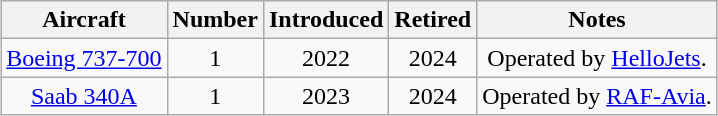<table class="wikitable" style="margin:1em auto; border-collapse:collapse;text-align:center">
<tr>
<th>Aircraft</th>
<th>Number</th>
<th>Introduced</th>
<th>Retired</th>
<th>Notes</th>
</tr>
<tr>
<td><a href='#'>Boeing 737-700</a></td>
<td>1</td>
<td>2022</td>
<td>2024</td>
<td>Operated by <a href='#'>HelloJets</a>.</td>
</tr>
<tr>
<td><a href='#'>Saab 340A</a></td>
<td>1</td>
<td>2023</td>
<td>2024</td>
<td>Operated by <a href='#'>RAF-Avia</a>.</td>
</tr>
</table>
